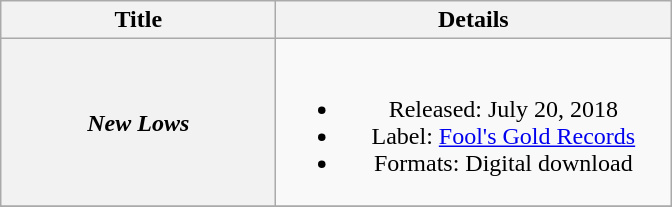<table class="wikitable plainrowheaders" style="text-align:center;">
<tr>
<th scope="col" style="width:11em;">Title</th>
<th scope="col" style="width:16em;">Details</th>
</tr>
<tr>
<th scope="row"><em>New Lows</em><br></th>
<td><br><ul><li>Released: July 20, 2018</li><li>Label: <a href='#'>Fool's Gold Records</a></li><li>Formats: Digital download</li></ul></td>
</tr>
<tr>
</tr>
</table>
